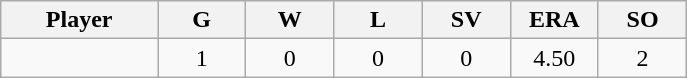<table class="wikitable sortable">
<tr>
<th bgcolor="#DDDDFF" width="16%">Player</th>
<th bgcolor="#DDDDFF" width="9%">G</th>
<th bgcolor="#DDDDFF" width="9%">W</th>
<th bgcolor="#DDDDFF" width="9%">L</th>
<th bgcolor="#DDDDFF" width="9%">SV</th>
<th bgcolor="#DDDDFF" width="9%">ERA</th>
<th bgcolor="#DDDDFF" width="9%">SO</th>
</tr>
<tr align="center">
<td></td>
<td>1</td>
<td>0</td>
<td>0</td>
<td>0</td>
<td>4.50</td>
<td>2</td>
</tr>
</table>
